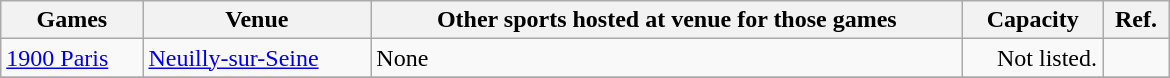<table class="wikitable sortable" width=780px>
<tr>
<th>Games</th>
<th>Venue</th>
<th>Other sports hosted at venue for those games</th>
<th>Capacity</th>
<th>Ref.</th>
</tr>
<tr>
<td><a href='#'>1900 Paris</a></td>
<td><a href='#'>Neuilly-sur-Seine</a></td>
<td>None</td>
<td align=right>Not listed.</td>
<td align=center></td>
</tr>
<tr>
</tr>
</table>
